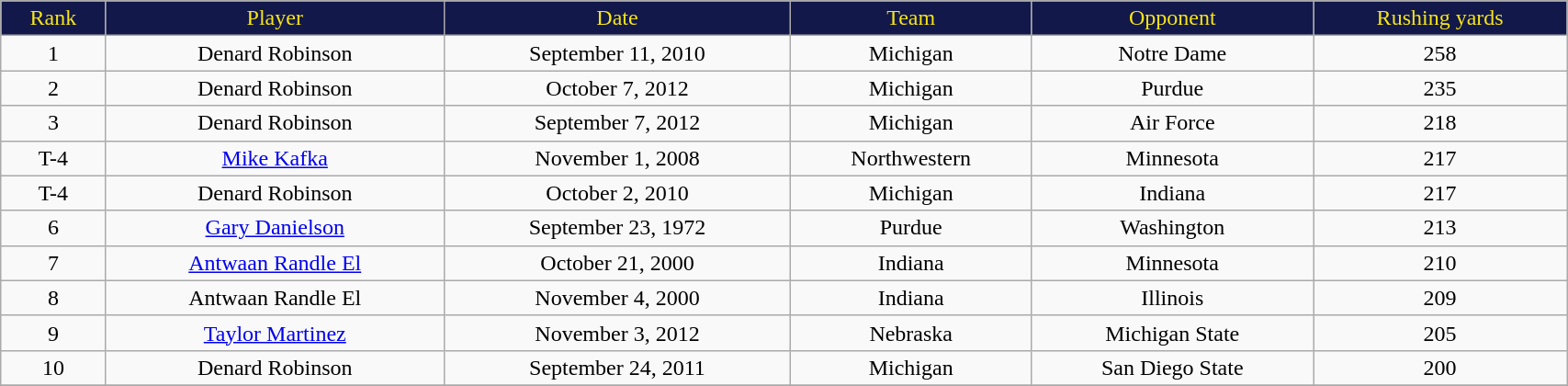<table class="wikitable" width="90%">
<tr align="center"  style="background:#121849;color:#F8E616;">
<td>Rank</td>
<td>Player</td>
<td>Date</td>
<td>Team</td>
<td>Opponent</td>
<td>Rushing yards</td>
</tr>
<tr align="center" bgcolor="">
<td>1</td>
<td>Denard Robinson</td>
<td>September 11, 2010</td>
<td>Michigan</td>
<td>Notre Dame</td>
<td>258</td>
</tr>
<tr align="center" bgcolor="">
<td>2</td>
<td>Denard Robinson</td>
<td>October 7, 2012</td>
<td>Michigan</td>
<td>Purdue</td>
<td>235</td>
</tr>
<tr align="center" bgcolor="">
<td>3</td>
<td>Denard Robinson</td>
<td>September 7, 2012</td>
<td>Michigan</td>
<td>Air Force</td>
<td>218</td>
</tr>
<tr align="center" bgcolor="">
<td>T-4</td>
<td><a href='#'>Mike Kafka</a></td>
<td>November 1, 2008</td>
<td>Northwestern</td>
<td>Minnesota</td>
<td>217</td>
</tr>
<tr align="center" bgcolor="">
<td>T-4</td>
<td>Denard Robinson</td>
<td>October 2, 2010</td>
<td>Michigan</td>
<td>Indiana</td>
<td>217</td>
</tr>
<tr align="center" bgcolor="">
<td>6</td>
<td><a href='#'>Gary Danielson</a></td>
<td>September 23, 1972</td>
<td>Purdue</td>
<td>Washington</td>
<td>213</td>
</tr>
<tr align="center" bgcolor="">
<td>7</td>
<td><a href='#'>Antwaan Randle El</a></td>
<td>October 21, 2000</td>
<td>Indiana</td>
<td>Minnesota</td>
<td>210</td>
</tr>
<tr align="center" bgcolor="">
<td>8</td>
<td>Antwaan Randle El</td>
<td>November 4, 2000</td>
<td>Indiana</td>
<td>Illinois</td>
<td>209</td>
</tr>
<tr align="center" bgcolor="">
<td>9</td>
<td><a href='#'>Taylor Martinez</a></td>
<td>November 3, 2012</td>
<td>Nebraska</td>
<td>Michigan State</td>
<td>205</td>
</tr>
<tr align="center" bgcolor="">
<td>10</td>
<td>Denard Robinson</td>
<td>September 24, 2011</td>
<td>Michigan</td>
<td>San Diego State</td>
<td>200</td>
</tr>
<tr align="center" bgcolor="">
</tr>
</table>
